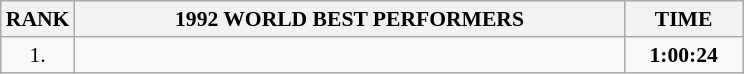<table class="wikitable" style="border-collapse: collapse; font-size: 90%;">
<tr>
<th>RANK</th>
<th align="center" style="width: 25em">1992 WORLD BEST PERFORMERS</th>
<th align="center" style="width: 5em">TIME</th>
</tr>
<tr>
<td align="center">1.</td>
<td></td>
<td align="center"><strong>1:00:24</strong></td>
</tr>
</table>
